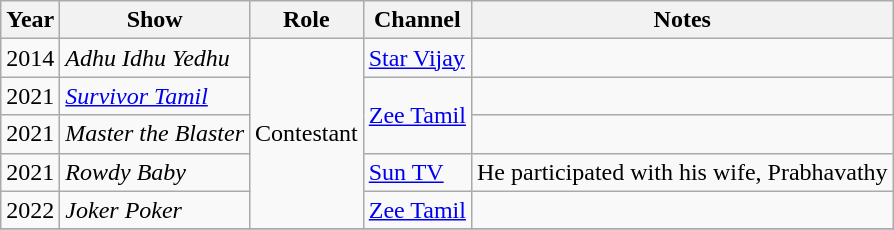<table Class ="wikitable sortable">
<tr>
<th>Year</th>
<th>Show</th>
<th class="unsortable">Role</th>
<th>Channel</th>
<th class="unsortable">Notes</th>
</tr>
<tr>
<td>2014</td>
<td><em>Adhu Idhu Yedhu</em></td>
<td rowspan="5">Contestant</td>
<td><a href='#'>Star Vijay</a></td>
<td></td>
</tr>
<tr>
<td>2021</td>
<td><em><a href='#'>Survivor Tamil</a></em></td>
<td rowspan="2"><a href='#'>Zee Tamil</a></td>
<td></td>
</tr>
<tr>
<td>2021</td>
<td><em>Master the Blaster</em></td>
<td></td>
</tr>
<tr>
<td>2021</td>
<td><em>Rowdy Baby</em></td>
<td><a href='#'>Sun TV</a></td>
<td>He participated with his wife, Prabhavathy</td>
</tr>
<tr>
<td>2022</td>
<td><em>Joker Poker</em></td>
<td><a href='#'>Zee Tamil</a></td>
<td></td>
</tr>
<tr>
</tr>
</table>
